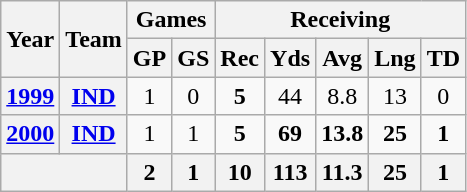<table class="wikitable" style="text-align:center">
<tr>
<th rowspan="2">Year</th>
<th rowspan="2">Team</th>
<th colspan="2">Games</th>
<th colspan="5">Receiving</th>
</tr>
<tr>
<th>GP</th>
<th>GS</th>
<th>Rec</th>
<th>Yds</th>
<th>Avg</th>
<th>Lng</th>
<th>TD</th>
</tr>
<tr>
<th><a href='#'>1999</a></th>
<th><a href='#'>IND</a></th>
<td>1</td>
<td>0</td>
<td><strong>5</strong></td>
<td>44</td>
<td>8.8</td>
<td>13</td>
<td>0</td>
</tr>
<tr>
<th><a href='#'>2000</a></th>
<th><a href='#'>IND</a></th>
<td>1</td>
<td>1</td>
<td><strong>5</strong></td>
<td><strong>69</strong></td>
<td><strong>13.8</strong></td>
<td><strong>25</strong></td>
<td><strong>1</strong></td>
</tr>
<tr>
<th colspan="2"></th>
<th>2</th>
<th>1</th>
<th>10</th>
<th>113</th>
<th>11.3</th>
<th>25</th>
<th>1</th>
</tr>
</table>
